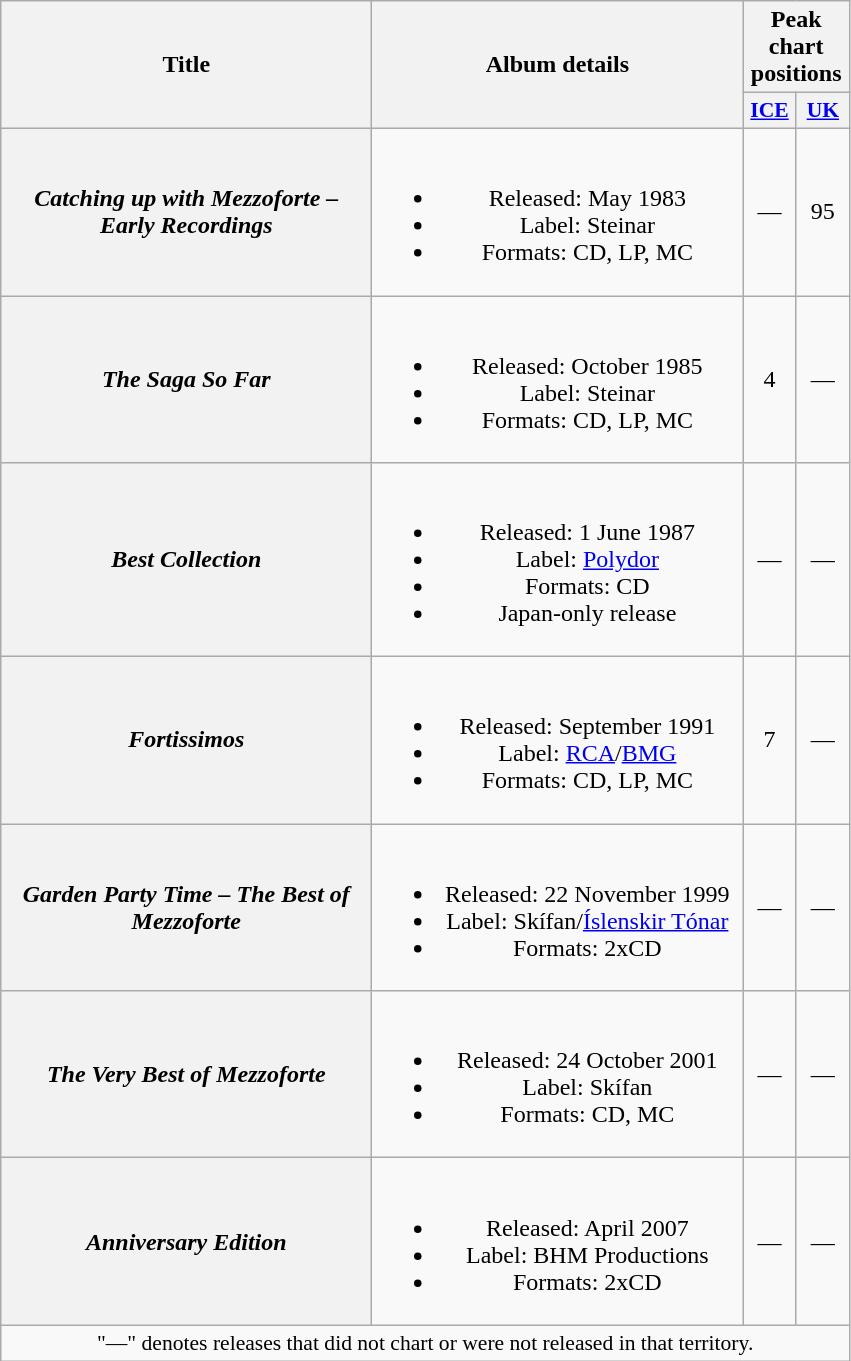<table class="wikitable plainrowheaders" style="text-align:center;">
<tr>
<th rowspan="2" scope="col" style="width:15em;">Title</th>
<th rowspan="2" scope="col" style="width:15em;">Album details</th>
<th colspan="2">Peak chart positions</th>
</tr>
<tr>
<th scope="col" style="width:2em;font-size:90%;"><a href='#'>ICE</a><br></th>
<th scope="col" style="width:2em;font-size:90%;"><a href='#'>UK</a><br></th>
</tr>
<tr>
<th scope="row"><em>Catching up with Mezzoforte – Early Recordings</em></th>
<td><br><ul><li>Released: May 1983</li><li>Label: Steinar</li><li>Formats: CD, LP, MC</li></ul></td>
<td>—</td>
<td>95</td>
</tr>
<tr>
<th scope="row"><em>The Saga So Far</em></th>
<td><br><ul><li>Released: October 1985</li><li>Label: Steinar</li><li>Formats: CD, LP, MC</li></ul></td>
<td>4</td>
<td>—</td>
</tr>
<tr>
<th scope="row"><em>Best Collection</em></th>
<td><br><ul><li>Released: 1 June 1987</li><li>Label: <a href='#'>Polydor</a></li><li>Formats: CD</li><li>Japan-only release</li></ul></td>
<td>—</td>
<td>—</td>
</tr>
<tr>
<th scope="row"><em>Fortissimos</em></th>
<td><br><ul><li>Released: September 1991</li><li>Label: <a href='#'>RCA</a>/<a href='#'>BMG</a></li><li>Formats: CD, LP, MC</li></ul></td>
<td>7</td>
<td>—</td>
</tr>
<tr>
<th scope="row"><em>Garden Party Time – The Best of Mezzoforte</em></th>
<td><br><ul><li>Released: 22 November 1999</li><li>Label: Skífan/<a href='#'>Íslenskir Tónar</a></li><li>Formats: 2xCD</li></ul></td>
<td>—</td>
<td>—</td>
</tr>
<tr>
<th scope="row"><em>The Very Best of Mezzoforte</em></th>
<td><br><ul><li>Released: 24 October 2001</li><li>Label: Skífan</li><li>Formats: CD, MC</li></ul></td>
<td>—</td>
<td>—</td>
</tr>
<tr>
<th scope="row"><em>Anniversary Edition</em></th>
<td><br><ul><li>Released: April 2007</li><li>Label: BHM Productions</li><li>Formats: 2xCD</li></ul></td>
<td>—</td>
<td>—</td>
</tr>
<tr>
<td colspan="4" style="font-size:90%">"—" denotes releases that did not chart or were not released in that territory.</td>
</tr>
</table>
